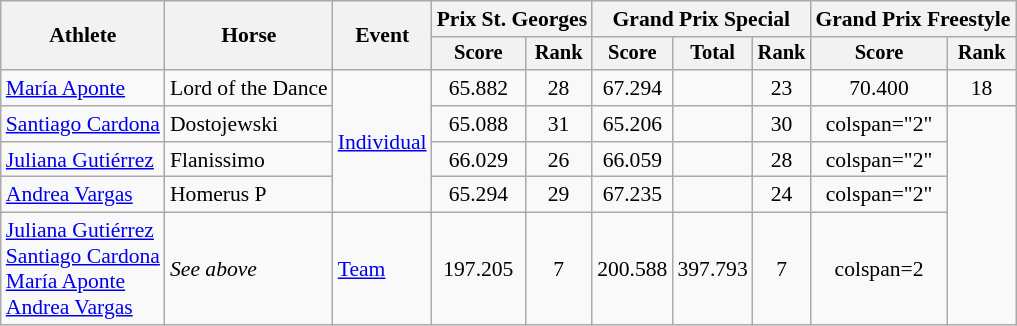<table class=wikitable style=font-size:90%;text-align:center>
<tr>
<th rowspan=2>Athlete</th>
<th rowspan=2>Horse</th>
<th rowspan=2>Event</th>
<th colspan=2>Prix St. Georges</th>
<th colspan=3>Grand Prix Special</th>
<th colspan=4>Grand Prix Freestyle</th>
</tr>
<tr style=font-size:95%>
<th>Score</th>
<th>Rank</th>
<th>Score</th>
<th>Total</th>
<th>Rank</th>
<th>Score</th>
<th>Rank</th>
</tr>
<tr>
<td align=left><a href='#'>María Aponte</a></td>
<td align=left>Lord of the Dance</td>
<td align=left rowspan=4><a href='#'>Individual</a></td>
<td>65.882</td>
<td>28</td>
<td>67.294</td>
<td></td>
<td>23</td>
<td>70.400</td>
<td>18</td>
</tr>
<tr>
<td align=left><a href='#'>Santiago Cardona</a></td>
<td align=left>Dostojewski</td>
<td>65.088</td>
<td>31</td>
<td>65.206</td>
<td></td>
<td>30</td>
<td>colspan="2" </td>
</tr>
<tr>
<td align=left><a href='#'>Juliana Gutiérrez</a></td>
<td align=left>Flanissimo</td>
<td>66.029</td>
<td>26</td>
<td>66.059</td>
<td></td>
<td>28</td>
<td>colspan="2" </td>
</tr>
<tr>
<td align=left><a href='#'>Andrea Vargas</a></td>
<td align=left>Homerus P</td>
<td>65.294</td>
<td>29</td>
<td>67.235</td>
<td></td>
<td>24</td>
<td>colspan="2" </td>
</tr>
<tr>
<td align=left><a href='#'>Juliana Gutiérrez</a><br><a href='#'>Santiago Cardona</a><br><a href='#'>María Aponte</a><br><a href='#'>Andrea Vargas</a></td>
<td align=left><em>See above</em></td>
<td align=left><a href='#'>Team</a></td>
<td>197.205</td>
<td>7</td>
<td>200.588</td>
<td>397.793</td>
<td>7</td>
<td>colspan=2 </td>
</tr>
</table>
